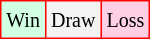<table class="wikitable">
<tr>
<td style="background-color: #d0ffe3; border:1px solid red;"><small>Win</small></td>
<td style="background-color: #f3f3f3; border:1px solid red;"><small>Draw</small></td>
<td style="background-color: #ffd0e3; border:1px solid red;"><small>Loss</small></td>
</tr>
</table>
